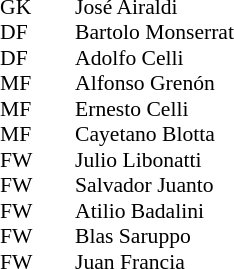<table cellspacing="0" cellpadding="0" style="font-size:90%; margin:0.2em auto;">
<tr>
<th width="25"></th>
<th width="25"></th>
</tr>
<tr>
<td>GK</td>
<td></td>
<td> José Airaldi</td>
</tr>
<tr>
<td>DF</td>
<td></td>
<td> Bartolo Monserrat</td>
</tr>
<tr>
<td>DF</td>
<td></td>
<td> Adolfo Celli</td>
</tr>
<tr>
<td>MF</td>
<td></td>
<td> Alfonso Grenón</td>
</tr>
<tr>
<td>MF</td>
<td></td>
<td> Ernesto Celli</td>
</tr>
<tr>
<td>MF</td>
<td></td>
<td> Cayetano Blotta</td>
</tr>
<tr>
<td>FW</td>
<td></td>
<td> Julio Libonatti</td>
</tr>
<tr>
<td>FW</td>
<td></td>
<td> Salvador Juanto</td>
</tr>
<tr>
<td>FW</td>
<td></td>
<td> Atilio Badalini</td>
</tr>
<tr>
<td>FW</td>
<td></td>
<td> Blas Saruppo</td>
</tr>
<tr>
<td>FW</td>
<td></td>
<td> Juan Francia</td>
</tr>
</table>
